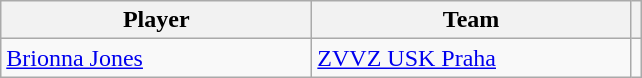<table class="wikitable" style="text-align: center;">
<tr>
<th style="width:200px;">Player</th>
<th style="width:205px;">Team</th>
<th></th>
</tr>
<tr>
<td align=left> <a href='#'>Brionna Jones</a></td>
<td align=left> <a href='#'>ZVVZ USK Praha</a></td>
<td></td>
</tr>
</table>
